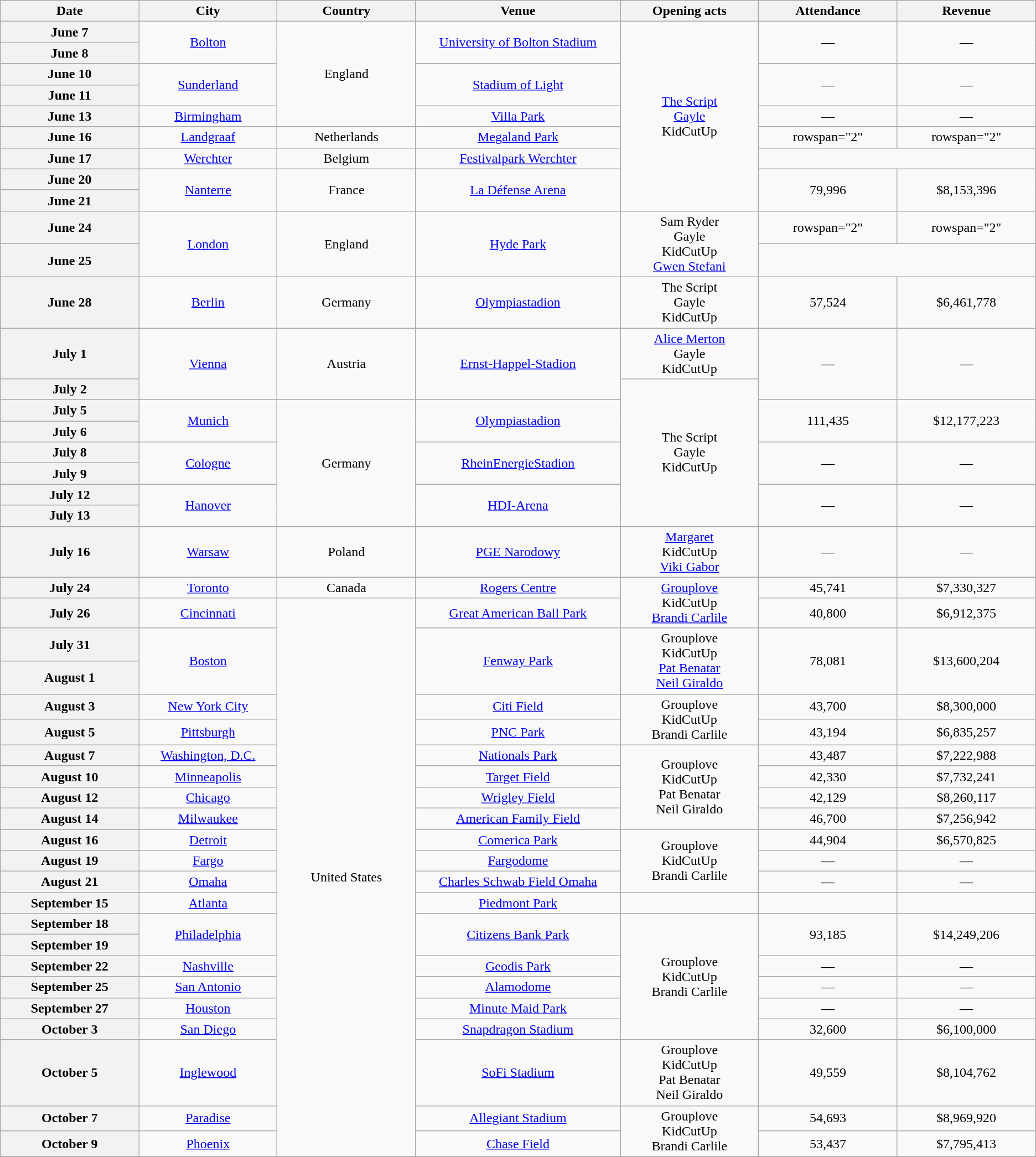<table class="wikitable plainrowheaders" style="text-align:center;">
<tr>
<th scope="col" style="width:10em;">Date</th>
<th scope="col" style="width:10em;">City</th>
<th scope="col" style="width:10em;">Country</th>
<th scope="col" style="width:15em;">Venue</th>
<th scope="col" style="width:10em;">Opening acts</th>
<th scope="col" style="width:10em;">Attendance</th>
<th scope="col" style="width:10em;">Revenue</th>
</tr>
<tr>
<th scope="row" style="text-align:center;">June 7</th>
<td rowspan="2"><a href='#'>Bolton</a></td>
<td rowspan="5">England</td>
<td rowspan="2"><a href='#'>University of Bolton Stadium</a></td>
<td rowspan="9"><a href='#'>The Script</a><br><a href='#'>Gayle</a><br>KidCutUp</td>
<td rowspan="2">—</td>
<td rowspan="2">—</td>
</tr>
<tr>
<th scope="row" style="text-align:center;">June 8</th>
</tr>
<tr>
<th scope="row" style="text-align:center;">June 10</th>
<td rowspan="2"><a href='#'>Sunderland</a></td>
<td rowspan="2"><a href='#'>Stadium of Light</a></td>
<td rowspan="2">—</td>
<td rowspan="2">—</td>
</tr>
<tr>
<th scope="row" style="text-align:center;">June 11</th>
</tr>
<tr>
<th scope="row" style="text-align:center;">June 13</th>
<td><a href='#'>Birmingham</a></td>
<td><a href='#'>Villa Park</a></td>
<td>—</td>
<td>—</td>
</tr>
<tr>
<th scope="row" style="text-align:center;">June 16</th>
<td><a href='#'>Landgraaf</a></td>
<td>Netherlands</td>
<td><a href='#'>Megaland Park</a></td>
<td>rowspan="2" </td>
<td>rowspan="2" </td>
</tr>
<tr>
<th scope="row" style="text-align:center;">June 17</th>
<td><a href='#'>Werchter</a></td>
<td>Belgium</td>
<td><a href='#'>Festivalpark Werchter</a></td>
</tr>
<tr>
<th scope="row" style="text-align:center;">June 20</th>
<td rowspan="2"><a href='#'>Nanterre</a></td>
<td rowspan="2">France</td>
<td rowspan="2"><a href='#'>La Défense Arena</a></td>
<td rowspan="2">79,996</td>
<td rowspan="2">$8,153,396</td>
</tr>
<tr>
<th scope="row" style="text-align:center;">June 21</th>
</tr>
<tr>
<th scope="row" style="text-align:center;">June 24</th>
<td rowspan="2"><a href='#'>London</a></td>
<td rowspan="2">England</td>
<td rowspan="2"><a href='#'>Hyde Park</a></td>
<td rowspan="2">Sam Ryder<br>Gayle<br>KidCutUp<br><a href='#'>Gwen Stefani</a></td>
<td>rowspan="2" </td>
<td>rowspan="2" </td>
</tr>
<tr>
<th scope="row" style="text-align:center;">June 25</th>
</tr>
<tr>
<th scope="row" style="text-align:center;">June 28</th>
<td><a href='#'>Berlin</a></td>
<td>Germany</td>
<td><a href='#'>Olympiastadion</a></td>
<td>The Script<br>Gayle<br>KidCutUp</td>
<td>57,524</td>
<td>$6,461,778</td>
</tr>
<tr>
<th scope="row" style="text-align:center;">July 1</th>
<td rowspan="2"><a href='#'>Vienna</a></td>
<td rowspan="2">Austria</td>
<td rowspan="2"><a href='#'>Ernst-Happel-Stadion</a></td>
<td rowspan="1"><a href='#'>Alice Merton</a><br>Gayle<br>KidCutUp</td>
<td rowspan="2">—</td>
<td rowspan="2">—</td>
</tr>
<tr>
<th scope="row" style="text-align:center;">July 2</th>
<td rowspan="7">The Script<br>Gayle<br>KidCutUp</td>
</tr>
<tr>
<th scope="row" style="text-align:center;">July 5</th>
<td rowspan="2"><a href='#'>Munich</a></td>
<td rowspan="6">Germany</td>
<td rowspan="2"><a href='#'>Olympiastadion</a></td>
<td rowspan="2">111,435</td>
<td rowspan="2">$12,177,223</td>
</tr>
<tr>
<th scope="row" style="text-align:center;">July 6</th>
</tr>
<tr>
<th scope="row" style="text-align:center;">July 8</th>
<td rowspan="2"><a href='#'>Cologne</a></td>
<td rowspan="2"><a href='#'>RheinEnergieStadion</a></td>
<td rowspan="2">—</td>
<td rowspan="2">—</td>
</tr>
<tr>
<th scope="row" style="text-align:center;">July 9</th>
</tr>
<tr>
<th scope="row" style="text-align:center;">July 12</th>
<td rowspan="2"><a href='#'>Hanover</a></td>
<td rowspan="2"><a href='#'>HDI-Arena</a></td>
<td rowspan="2">—</td>
<td rowspan="2">—</td>
</tr>
<tr>
<th scope="row" style="text-align:center;">July 13</th>
</tr>
<tr>
<th scope="row" style="text-align:center;">July 16</th>
<td><a href='#'>Warsaw</a></td>
<td>Poland</td>
<td><a href='#'>PGE Narodowy</a></td>
<td><a href='#'>Margaret</a> <br>KidCutUp <br><a href='#'>Viki Gabor</a></td>
<td>—</td>
<td>—</td>
</tr>
<tr>
<th scope="row" style="text-align:center;">July 24</th>
<td><a href='#'>Toronto</a></td>
<td>Canada</td>
<td><a href='#'>Rogers Centre</a></td>
<td rowspan="2"><a href='#'>Grouplove</a> <br>KidCutUp <br><a href='#'>Brandi Carlile</a></td>
<td>45,741</td>
<td>$7,330,327</td>
</tr>
<tr>
<th scope="row" style="text-align:center;">July 26</th>
<td><a href='#'>Cincinnati</a></td>
<td rowspan="22">United States</td>
<td><a href='#'>Great American Ball Park</a></td>
<td>40,800</td>
<td>$6,912,375</td>
</tr>
<tr>
<th scope="row" style="text-align:center;">July 31</th>
<td rowspan="2"><a href='#'>Boston</a></td>
<td rowspan="2"><a href='#'>Fenway Park</a></td>
<td rowspan="2">Grouplove <br>KidCutUp <br><a href='#'>Pat Benatar</a> <br><a href='#'>Neil Giraldo</a></td>
<td rowspan="2">78,081</td>
<td rowspan="2">$13,600,204</td>
</tr>
<tr>
<th scope="row" style="text-align:center;">August 1</th>
</tr>
<tr>
<th scope="row" style="text-align:center;">August 3</th>
<td><a href='#'>New York City</a></td>
<td><a href='#'>Citi Field</a></td>
<td rowspan="2">Grouplove<br>KidCutUp<br>Brandi Carlile</td>
<td>43,700</td>
<td>$8,300,000</td>
</tr>
<tr>
<th scope="row" style="text-align:center;">August 5</th>
<td><a href='#'>Pittsburgh</a></td>
<td><a href='#'>PNC Park</a></td>
<td>43,194</td>
<td>$6,835,257</td>
</tr>
<tr>
<th scope="row" style="text-align:center;">August 7</th>
<td><a href='#'>Washington, D.C.</a></td>
<td><a href='#'>Nationals Park</a></td>
<td rowspan="4">Grouplove <br>KidCutUp <br>Pat Benatar <br>Neil Giraldo</td>
<td>43,487</td>
<td>$7,222,988</td>
</tr>
<tr>
<th scope="row" style="text-align:center;">August 10</th>
<td><a href='#'>Minneapolis</a></td>
<td><a href='#'>Target Field</a></td>
<td>42,330</td>
<td>$7,732,241</td>
</tr>
<tr>
<th scope="row" style="text-align:center;">August 12</th>
<td><a href='#'>Chicago</a></td>
<td><a href='#'>Wrigley Field</a></td>
<td>42,129</td>
<td>$8,260,117</td>
</tr>
<tr>
<th scope="row" style="text-align:center;">August 14</th>
<td><a href='#'>Milwaukee</a></td>
<td><a href='#'>American Family Field</a></td>
<td>46,700</td>
<td>$7,256,942</td>
</tr>
<tr>
<th scope="row" style="text-align:center;">August 16</th>
<td><a href='#'>Detroit</a></td>
<td><a href='#'>Comerica Park</a></td>
<td rowspan="3">Grouplove <br>KidCutUp <br>Brandi Carlile</td>
<td>44,904</td>
<td>$6,570,825</td>
</tr>
<tr>
<th scope="row" style="text-align:center;">August 19</th>
<td><a href='#'>Fargo</a></td>
<td><a href='#'>Fargodome</a></td>
<td>—</td>
<td>—</td>
</tr>
<tr>
<th scope="row" style="text-align:center;">August 21</th>
<td><a href='#'>Omaha</a></td>
<td><a href='#'>Charles Schwab Field Omaha</a></td>
<td>—</td>
<td>—</td>
</tr>
<tr>
<th scope="row" style="text-align:center;">September 15</th>
<td><a href='#'>Atlanta</a></td>
<td><a href='#'>Piedmont Park</a></td>
<td></td>
<td></td>
<td></td>
</tr>
<tr>
<th scope="row" style="text-align:center;">September 18</th>
<td rowspan="2"><a href='#'>Philadelphia</a></td>
<td rowspan="2"><a href='#'>Citizens Bank Park</a></td>
<td rowspan="6">Grouplove <br>KidCutUp <br>Brandi Carlile</td>
<td rowspan="2">93,185</td>
<td rowspan="2">$14,249,206</td>
</tr>
<tr>
<th scope="row" style="text-align:center;">September 19</th>
</tr>
<tr>
<th scope="row" style="text-align:center;">September 22</th>
<td><a href='#'>Nashville</a></td>
<td><a href='#'>Geodis Park</a></td>
<td>—</td>
<td>—</td>
</tr>
<tr>
<th scope="row" style="text-align:center;">September 25</th>
<td><a href='#'>San Antonio</a></td>
<td><a href='#'>Alamodome</a></td>
<td>—</td>
<td>—</td>
</tr>
<tr>
<th scope="row" style="text-align:center;">September 27</th>
<td><a href='#'>Houston</a></td>
<td><a href='#'>Minute Maid Park</a></td>
<td>—</td>
<td>—</td>
</tr>
<tr>
<th scope="row" style="text-align:center;">October 3</th>
<td><a href='#'>San Diego</a></td>
<td><a href='#'>Snapdragon Stadium</a></td>
<td>32,600</td>
<td>$6,100,000</td>
</tr>
<tr>
<th scope="row" style="text-align:center;">October 5</th>
<td><a href='#'>Inglewood</a></td>
<td><a href='#'>SoFi Stadium</a></td>
<td>Grouplove<br>KidCutUp<br>Pat Benatar<br>Neil Giraldo</td>
<td>49,559</td>
<td>$8,104,762</td>
</tr>
<tr>
<th scope="row" style="text-align:center;">October 7</th>
<td><a href='#'>Paradise</a></td>
<td><a href='#'>Allegiant Stadium</a></td>
<td rowspan="2">Grouplove<br>KidCutUp<br>Brandi Carlile</td>
<td>54,693</td>
<td>$8,969,920</td>
</tr>
<tr>
<th scope="row" style="text-align:center;">October 9</th>
<td><a href='#'>Phoenix</a></td>
<td><a href='#'>Chase Field</a></td>
<td>53,437</td>
<td>$7,795,413</td>
</tr>
</table>
